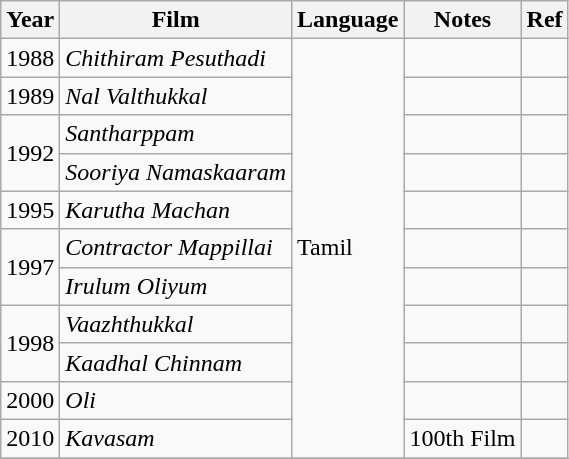<table class="wikitable sortable">
<tr>
<th>Year</th>
<th>Film</th>
<th>Language</th>
<th class="unsortable">Notes</th>
<th class="unsortable">Ref</th>
</tr>
<tr>
<td>1988</td>
<td><em>Chithiram Pesuthadi</em></td>
<td rowspan="11">Tamil</td>
<td></td>
<td></td>
</tr>
<tr>
<td>1989</td>
<td><em>Nal Valthukkal</em></td>
<td></td>
<td></td>
</tr>
<tr>
<td rowspan="2">1992</td>
<td><em>Santharppam</em></td>
<td></td>
<td></td>
</tr>
<tr>
<td><em>Sooriya Namaskaaram</em></td>
<td></td>
<td></td>
</tr>
<tr>
<td>1995</td>
<td><em>Karutha Machan</em></td>
<td></td>
<td></td>
</tr>
<tr>
<td rowspan="2">1997</td>
<td><em>Contractor Mappillai</em></td>
<td></td>
<td></td>
</tr>
<tr>
<td><em>Irulum Oliyum</em></td>
<td></td>
<td></td>
</tr>
<tr>
<td rowspan="2">1998</td>
<td><em>Vaazhthukkal </em></td>
<td></td>
<td></td>
</tr>
<tr>
<td><em>Kaadhal Chinnam</em></td>
<td></td>
<td></td>
</tr>
<tr>
<td>2000</td>
<td><em>Oli</em></td>
<td></td>
<td></td>
</tr>
<tr>
<td>2010</td>
<td><em>Kavasam</em></td>
<td>100th Film</td>
<td></td>
</tr>
<tr>
</tr>
</table>
